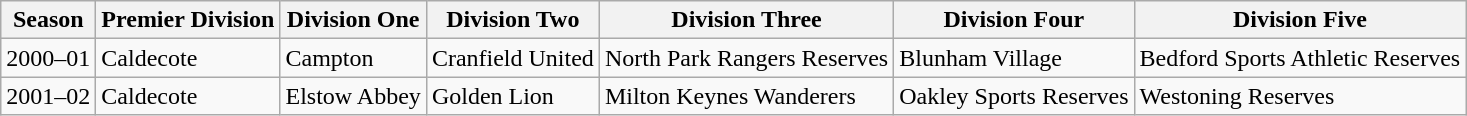<table class="wikitable">
<tr>
<th>Season</th>
<th>Premier Division</th>
<th>Division One</th>
<th>Division Two</th>
<th>Division Three</th>
<th>Division Four</th>
<th>Division Five</th>
</tr>
<tr>
<td>2000–01</td>
<td>Caldecote</td>
<td>Campton</td>
<td>Cranfield United</td>
<td>North Park Rangers Reserves</td>
<td>Blunham Village</td>
<td>Bedford Sports Athletic Reserves</td>
</tr>
<tr>
<td>2001–02</td>
<td>Caldecote</td>
<td>Elstow Abbey</td>
<td>Golden Lion</td>
<td>Milton Keynes Wanderers</td>
<td>Oakley Sports Reserves</td>
<td>Westoning Reserves</td>
</tr>
</table>
